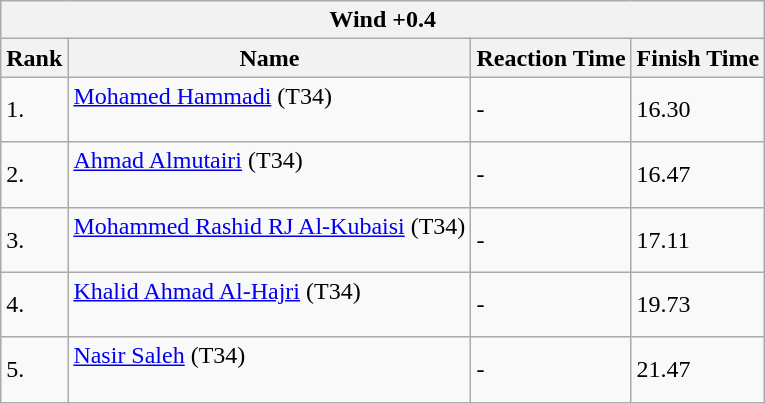<table class="wikitable">
<tr>
<th colspan="4">Wind +0.4</th>
</tr>
<tr>
<th>Rank</th>
<th>Name</th>
<th>Reaction Time</th>
<th>Finish Time</th>
</tr>
<tr>
<td>1.</td>
<td><a href='#'>Mohamed Hammadi</a> (T34)<br><br></td>
<td>-</td>
<td>16.30</td>
</tr>
<tr>
<td>2.</td>
<td><a href='#'>Ahmad Almutairi</a> (T34)<br><br>
</td>
<td>-</td>
<td>16.47</td>
</tr>
<tr>
<td>3.</td>
<td><a href='#'>Mohammed Rashid RJ Al-Kubaisi</a> (T34)<br><br></td>
<td>-</td>
<td>17.11</td>
</tr>
<tr>
<td>4.</td>
<td><a href='#'>Khalid Ahmad Al-Hajri</a> (T34)<br><br></td>
<td>-</td>
<td>19.73</td>
</tr>
<tr>
<td>5.</td>
<td><a href='#'>Nasir Saleh</a> (T34)<br><br></td>
<td>-</td>
<td>21.47</td>
</tr>
</table>
